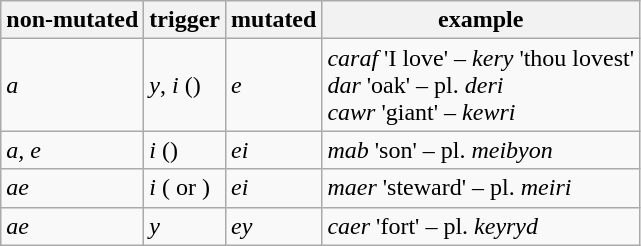<table class="wikitable">
<tr>
<th>non-mutated</th>
<th>trigger</th>
<th>mutated</th>
<th>example</th>
</tr>
<tr>
<td><em>a</em></td>
<td><em>y</em>, <em>i</em> ()</td>
<td><em>e</em></td>
<td><em>caraf</em> 'I love' – <em>kery</em> 'thou lovest'<br><em>dar</em> 'oak' – pl. <em>deri</em><br><em>cawr</em> 'giant' – <em>kewri</em></td>
</tr>
<tr>
<td><em>a, e</em></td>
<td><em>i</em> ()</td>
<td><em>ei</em></td>
<td><em>mab</em> 'son' – pl. <em>meibyon</em></td>
</tr>
<tr>
<td><em>ae</em></td>
<td><em>i</em> ( or )</td>
<td><em>ei</em></td>
<td><em>maer</em> 'steward' – pl. <em>meiri</em></td>
</tr>
<tr>
<td><em>ae</em></td>
<td><em>y</em></td>
<td><em>ey</em></td>
<td><em>caer</em> 'fort' – pl. <em>keyryd</em></td>
</tr>
</table>
